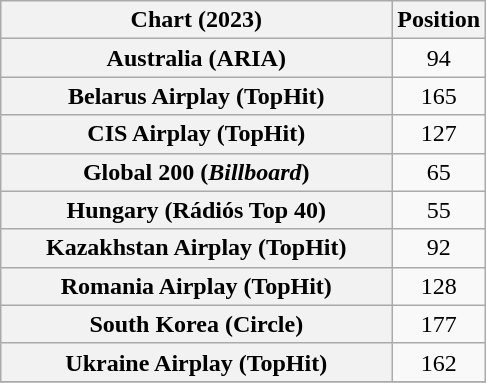<table class="wikitable sortable plainrowheaders" style="text-align:center">
<tr>
<th style="width: 190pt;">Chart (2023)</th>
<th>Position</th>
</tr>
<tr>
<th scope="row">Australia (ARIA)</th>
<td>94</td>
</tr>
<tr>
<th scope="row">Belarus Airplay (TopHit)</th>
<td>165</td>
</tr>
<tr>
<th scope="row">CIS Airplay (TopHit)</th>
<td>127</td>
</tr>
<tr>
<th scope="row">Global 200 (<em>Billboard</em>)</th>
<td>65</td>
</tr>
<tr>
<th scope="row">Hungary (Rádiós Top 40)</th>
<td>55</td>
</tr>
<tr>
<th scope="row">Kazakhstan Airplay (TopHit)</th>
<td>92</td>
</tr>
<tr>
<th scope="row">Romania Airplay (TopHit)</th>
<td>128</td>
</tr>
<tr>
<th scope="row">South Korea (Circle)</th>
<td>177</td>
</tr>
<tr>
<th scope="row">Ukraine Airplay (TopHit)</th>
<td>162</td>
</tr>
<tr>
</tr>
</table>
